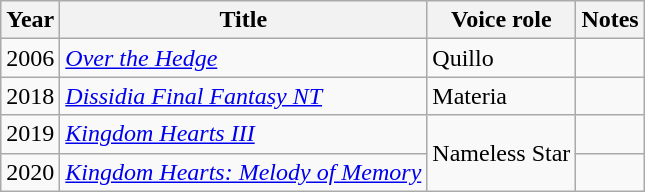<table class="wikitable sortable">
<tr>
<th>Year</th>
<th>Title</th>
<th>Voice role</th>
<th class="unsortable">Notes</th>
</tr>
<tr>
<td>2006</td>
<td><em><a href='#'>Over the Hedge</a></em></td>
<td>Quillo</td>
<td></td>
</tr>
<tr>
<td>2018</td>
<td><em><a href='#'>Dissidia Final Fantasy NT</a></em></td>
<td>Materia</td>
<td></td>
</tr>
<tr>
<td>2019</td>
<td><em><a href='#'>Kingdom Hearts III</a></em></td>
<td rowspan="2">Nameless Star</td>
<td></td>
</tr>
<tr>
<td>2020</td>
<td><em><a href='#'>Kingdom Hearts: Melody of Memory</a></em></td>
<td></td>
</tr>
</table>
